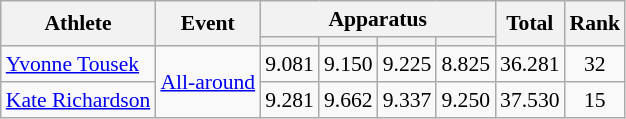<table class=wikitable style=font-size:90%;text-align:center>
<tr>
<th rowspan=2>Athlete</th>
<th rowspan=2>Event</th>
<th colspan=4>Apparatus</th>
<th rowspan=2>Total</th>
<th rowspan=2>Rank</th>
</tr>
<tr style=font-size:95%>
<th></th>
<th></th>
<th></th>
<th></th>
</tr>
<tr>
<td align=left><a href='#'>Yvonne Tousek</a></td>
<td align=left rowspan=2><a href='#'>All-around</a></td>
<td>9.081</td>
<td>9.150</td>
<td>9.225</td>
<td>8.825</td>
<td>36.281</td>
<td>32</td>
</tr>
<tr>
<td align=left><a href='#'>Kate Richardson</a></td>
<td>9.281</td>
<td>9.662</td>
<td>9.337</td>
<td>9.250</td>
<td>37.530</td>
<td>15</td>
</tr>
</table>
